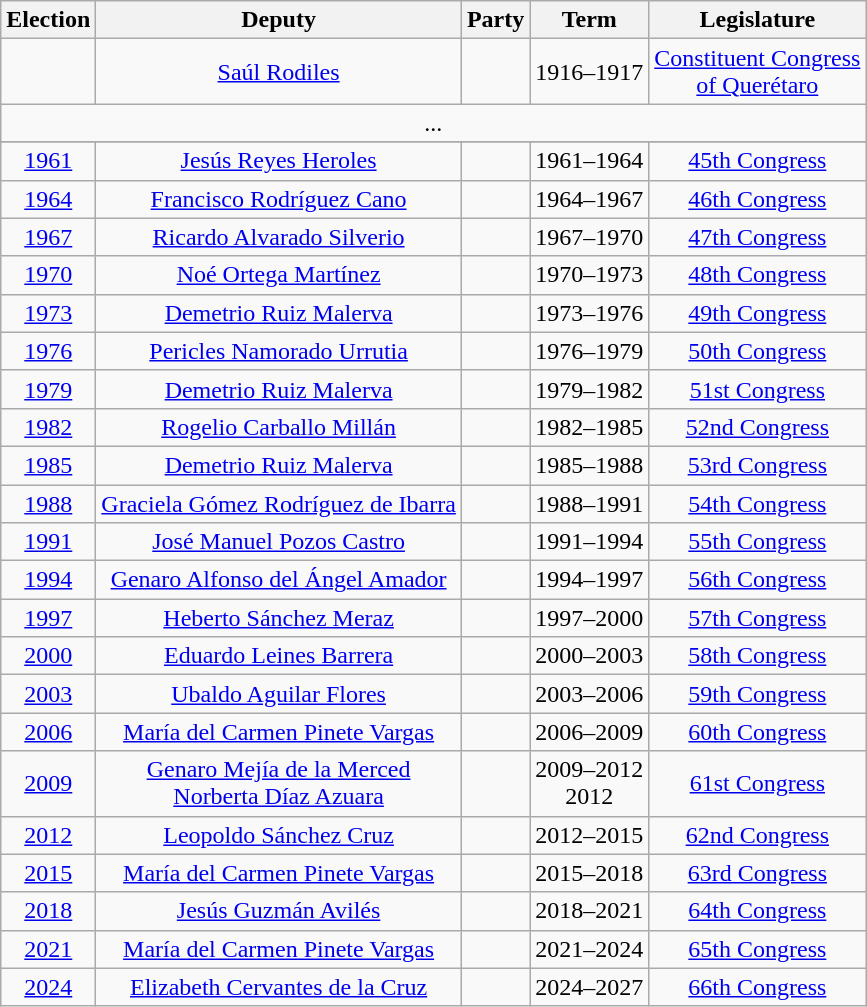<table class="wikitable sortable" style="text-align: center">
<tr>
<th>Election</th>
<th class="unsortable">Deputy</th>
<th class="unsortable">Party</th>
<th class="unsortable">Term</th>
<th class="unsortable">Legislature</th>
</tr>
<tr>
<td></td>
<td><a href='#'>Saúl Rodiles</a></td>
<td></td>
<td>1916–1917</td>
<td><a href='#'>Constituent Congress<br>of Querétaro</a></td>
</tr>
<tr>
<td colspan=5> ...</td>
</tr>
<tr>
</tr>
<tr>
<td><a href='#'>1961</a></td>
<td><a href='#'>Jesús Reyes Heroles</a></td>
<td></td>
<td>1961–1964</td>
<td><a href='#'>45th Congress</a></td>
</tr>
<tr>
<td><a href='#'>1964</a></td>
<td><a href='#'>Francisco Rodríguez Cano</a></td>
<td></td>
<td>1964–1967</td>
<td><a href='#'>46th Congress</a></td>
</tr>
<tr>
<td><a href='#'>1967</a></td>
<td><a href='#'>Ricardo Alvarado Silverio</a></td>
<td></td>
<td>1967–1970</td>
<td><a href='#'>47th Congress</a></td>
</tr>
<tr>
<td><a href='#'>1970</a></td>
<td><a href='#'>Noé Ortega Martínez</a></td>
<td></td>
<td>1970–1973</td>
<td><a href='#'>48th Congress</a></td>
</tr>
<tr>
<td><a href='#'>1973</a></td>
<td><a href='#'>Demetrio Ruiz Malerva</a></td>
<td></td>
<td>1973–1976</td>
<td><a href='#'>49th Congress</a></td>
</tr>
<tr>
<td><a href='#'>1976</a></td>
<td><a href='#'>Pericles Namorado Urrutia</a></td>
<td></td>
<td>1976–1979</td>
<td><a href='#'>50th Congress</a></td>
</tr>
<tr>
<td><a href='#'>1979</a></td>
<td><a href='#'>Demetrio Ruiz Malerva</a></td>
<td></td>
<td>1979–1982</td>
<td><a href='#'>51st Congress</a></td>
</tr>
<tr>
<td><a href='#'>1982</a></td>
<td><a href='#'>Rogelio Carballo Millán</a></td>
<td></td>
<td>1982–1985</td>
<td><a href='#'>52nd Congress</a></td>
</tr>
<tr>
<td><a href='#'>1985</a></td>
<td><a href='#'>Demetrio Ruiz Malerva</a></td>
<td></td>
<td>1985–1988</td>
<td><a href='#'>53rd Congress</a></td>
</tr>
<tr>
<td><a href='#'>1988</a></td>
<td><a href='#'>Graciela Gómez Rodríguez de Ibarra</a></td>
<td></td>
<td>1988–1991</td>
<td><a href='#'>54th Congress</a></td>
</tr>
<tr>
<td><a href='#'>1991</a></td>
<td><a href='#'>José Manuel Pozos Castro</a></td>
<td></td>
<td>1991–1994</td>
<td><a href='#'>55th Congress</a></td>
</tr>
<tr>
<td><a href='#'>1994</a></td>
<td><a href='#'>Genaro Alfonso del Ángel Amador</a></td>
<td></td>
<td>1994–1997</td>
<td><a href='#'>56th Congress</a></td>
</tr>
<tr>
<td><a href='#'>1997</a></td>
<td><a href='#'>Heberto Sánchez Meraz</a></td>
<td></td>
<td>1997–2000</td>
<td><a href='#'>57th Congress</a></td>
</tr>
<tr>
<td><a href='#'>2000</a></td>
<td><a href='#'>Eduardo Leines Barrera</a></td>
<td></td>
<td>2000–2003</td>
<td><a href='#'>58th Congress</a></td>
</tr>
<tr>
<td><a href='#'>2003</a></td>
<td><a href='#'>Ubaldo Aguilar Flores</a></td>
<td></td>
<td>2003–2006</td>
<td><a href='#'>59th Congress</a></td>
</tr>
<tr>
<td><a href='#'>2006</a></td>
<td><a href='#'>María del Carmen Pinete Vargas</a></td>
<td></td>
<td>2006–2009</td>
<td><a href='#'>60th Congress</a></td>
</tr>
<tr>
<td><a href='#'>2009</a></td>
<td><a href='#'>Genaro Mejía de la Merced</a><br><a href='#'>Norberta Díaz Azuara</a></td>
<td></td>
<td>2009–2012<br>2012</td>
<td><a href='#'>61st Congress</a></td>
</tr>
<tr>
<td><a href='#'>2012</a></td>
<td><a href='#'>Leopoldo Sánchez Cruz</a></td>
<td></td>
<td>2012–2015</td>
<td><a href='#'>62nd Congress</a></td>
</tr>
<tr>
<td><a href='#'>2015</a></td>
<td><a href='#'>María del Carmen Pinete Vargas</a></td>
<td></td>
<td>2015–2018</td>
<td><a href='#'>63rd Congress</a></td>
</tr>
<tr>
<td><a href='#'>2018</a></td>
<td><a href='#'>Jesús Guzmán Avilés</a></td>
<td></td>
<td>2018–2021</td>
<td><a href='#'>64th Congress</a></td>
</tr>
<tr>
<td><a href='#'>2021</a></td>
<td><a href='#'>María del Carmen Pinete Vargas</a></td>
<td></td>
<td>2021–2024</td>
<td><a href='#'>65th Congress</a></td>
</tr>
<tr>
<td><a href='#'>2024</a></td>
<td><a href='#'>Elizabeth Cervantes de la Cruz</a></td>
<td></td>
<td>2024–2027</td>
<td><a href='#'>66th Congress</a></td>
</tr>
</table>
